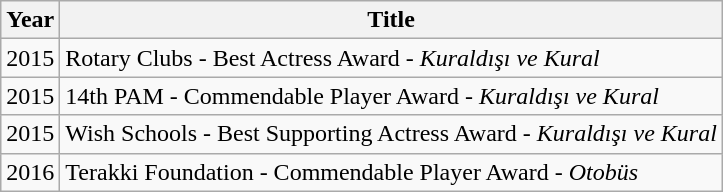<table class="wikitable">
<tr>
<th>Year</th>
<th>Title</th>
</tr>
<tr>
<td>2015</td>
<td>Rotary Clubs - Best Actress Award - <em>Kuraldışı ve Kural</em></td>
</tr>
<tr>
<td>2015</td>
<td>14th PAM - Commendable Player Award - <em>Kuraldışı ve Kural</em></td>
</tr>
<tr>
<td>2015</td>
<td>Wish Schools - Best Supporting Actress Award - <em>Kuraldışı ve Kural</em></td>
</tr>
<tr>
<td>2016</td>
<td>Terakki Foundation - Commendable Player Award - <em>Otobüs</em></td>
</tr>
</table>
